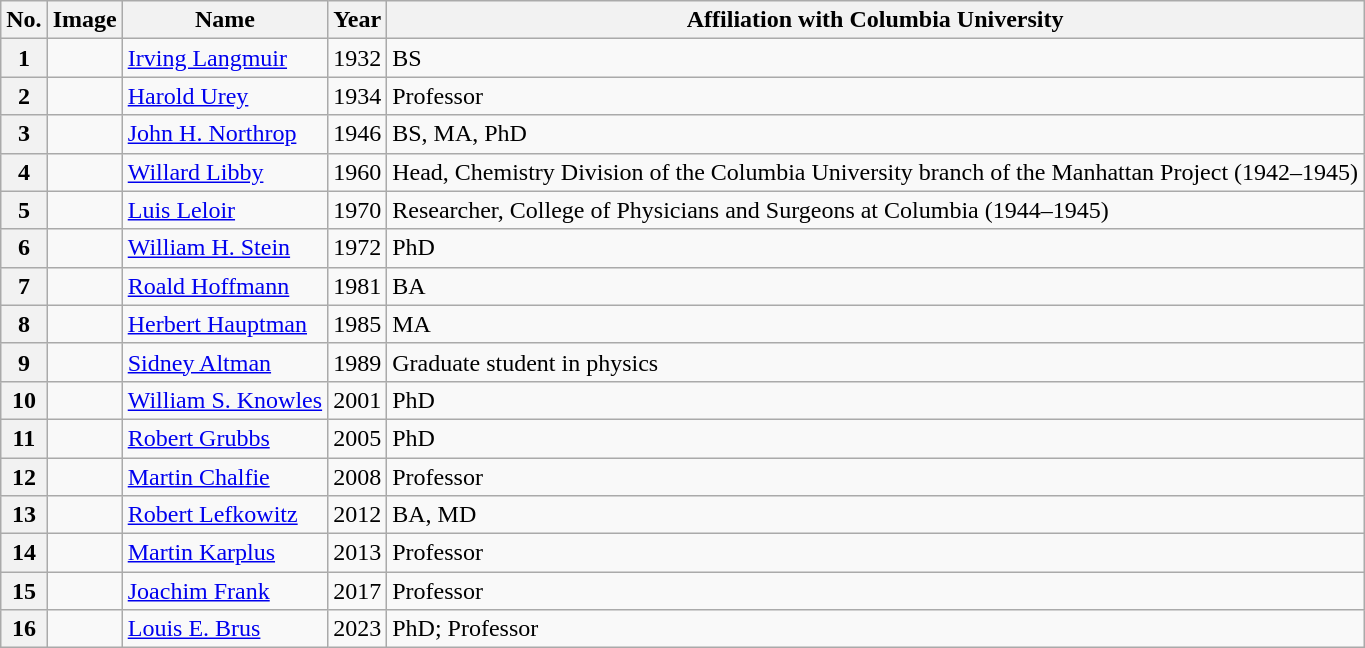<table class="wikitable sortable">
<tr>
<th scope=col>No.</th>
<th scope=col class=unsortable>Image</th>
<th scope=col>Name</th>
<th scope=col>Year</th>
<th scope=col>Affiliation with Columbia University</th>
</tr>
<tr>
<th scope=row>1</th>
<td></td>
<td data-sort-value="Langmuir, Irving"><a href='#'>Irving Langmuir</a></td>
<td>1932</td>
<td>BS</td>
</tr>
<tr>
<th scope=row>2</th>
<td></td>
<td data-sort-value="Urey, Harold"><a href='#'>Harold Urey</a></td>
<td>1934</td>
<td>Professor</td>
</tr>
<tr>
<th scope=row>3</th>
<td></td>
<td data-sort-value="Northrop, John H."><a href='#'>John H. Northrop</a></td>
<td>1946</td>
<td>BS, MA, PhD</td>
</tr>
<tr>
<th scope=row>4</th>
<td></td>
<td data-sort-value="Libby, Willard"><a href='#'>Willard Libby</a></td>
<td>1960</td>
<td>Head, Chemistry Division of the Columbia University branch of the Manhattan Project (1942–1945)</td>
</tr>
<tr>
<th scope=row>5</th>
<td></td>
<td data-sort-value="Leloir, Luis"><a href='#'>Luis Leloir</a></td>
<td>1970</td>
<td>Researcher, College of Physicians and Surgeons at Columbia (1944–1945)</td>
</tr>
<tr>
<th scope=row>6</th>
<td></td>
<td data-sort-value="Stein, William H."><a href='#'>William H. Stein</a></td>
<td>1972</td>
<td>PhD</td>
</tr>
<tr>
<th scope=row>7</th>
<td></td>
<td data-sort-value="Hoffmann, Roald"><a href='#'>Roald Hoffmann</a></td>
<td>1981</td>
<td>BA</td>
</tr>
<tr>
<th scope=row>8</th>
<td></td>
<td data-sort-value="Hauptman, Herbert"><a href='#'>Herbert Hauptman</a></td>
<td>1985</td>
<td>MA</td>
</tr>
<tr>
<th scope=row>9</th>
<td></td>
<td data-sort-value="Altman, Sidney"><a href='#'>Sidney Altman</a></td>
<td>1989</td>
<td>Graduate student in physics</td>
</tr>
<tr>
<th scope=row>10</th>
<td></td>
<td data-sort-value="Knowles, William S."><a href='#'>William S. Knowles</a></td>
<td>2001</td>
<td>PhD</td>
</tr>
<tr>
<th scope=row>11</th>
<td></td>
<td data-sort-value="Grubbs, Robert"><a href='#'>Robert Grubbs</a></td>
<td>2005</td>
<td>PhD</td>
</tr>
<tr>
<th scope=row>12</th>
<td></td>
<td data-sort-value="Chalfie, Martin"><a href='#'>Martin Chalfie</a></td>
<td>2008</td>
<td>Professor</td>
</tr>
<tr>
<th scope=row>13</th>
<td></td>
<td data-sort-value="Lefkowitz, Robert"><a href='#'>Robert Lefkowitz</a></td>
<td>2012</td>
<td>BA, MD</td>
</tr>
<tr>
<th scope=row>14</th>
<td></td>
<td data-sort-value="Karplus, Martin"><a href='#'>Martin Karplus</a></td>
<td>2013</td>
<td>Professor</td>
</tr>
<tr>
<th scope=row>15</th>
<td></td>
<td data-sort-value="Frank, Joachim"><a href='#'>Joachim Frank</a></td>
<td>2017</td>
<td>Professor</td>
</tr>
<tr>
<th>16</th>
<td></td>
<td><a href='#'>Louis E. Brus</a></td>
<td>2023</td>
<td>PhD; Professor</td>
</tr>
</table>
